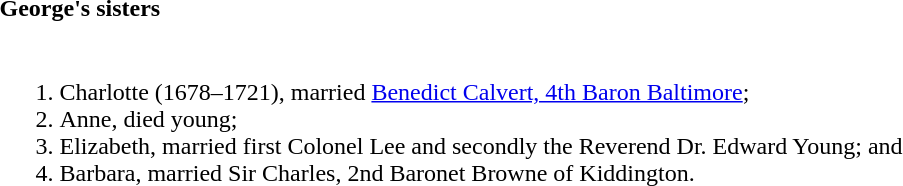<table>
<tr>
<th align="left">George's sisters</th>
</tr>
<tr>
<td><br><ol><li>Charlotte (1678–1721), married <a href='#'>Benedict Calvert, 4th Baron Baltimore</a>;</li><li>Anne, died young;</li><li>Elizabeth, married first Colonel Lee and secondly the Reverend Dr. Edward Young; and</li><li>Barbara, married Sir Charles, 2nd Baronet Browne of Kiddington.</li></ol></td>
</tr>
</table>
